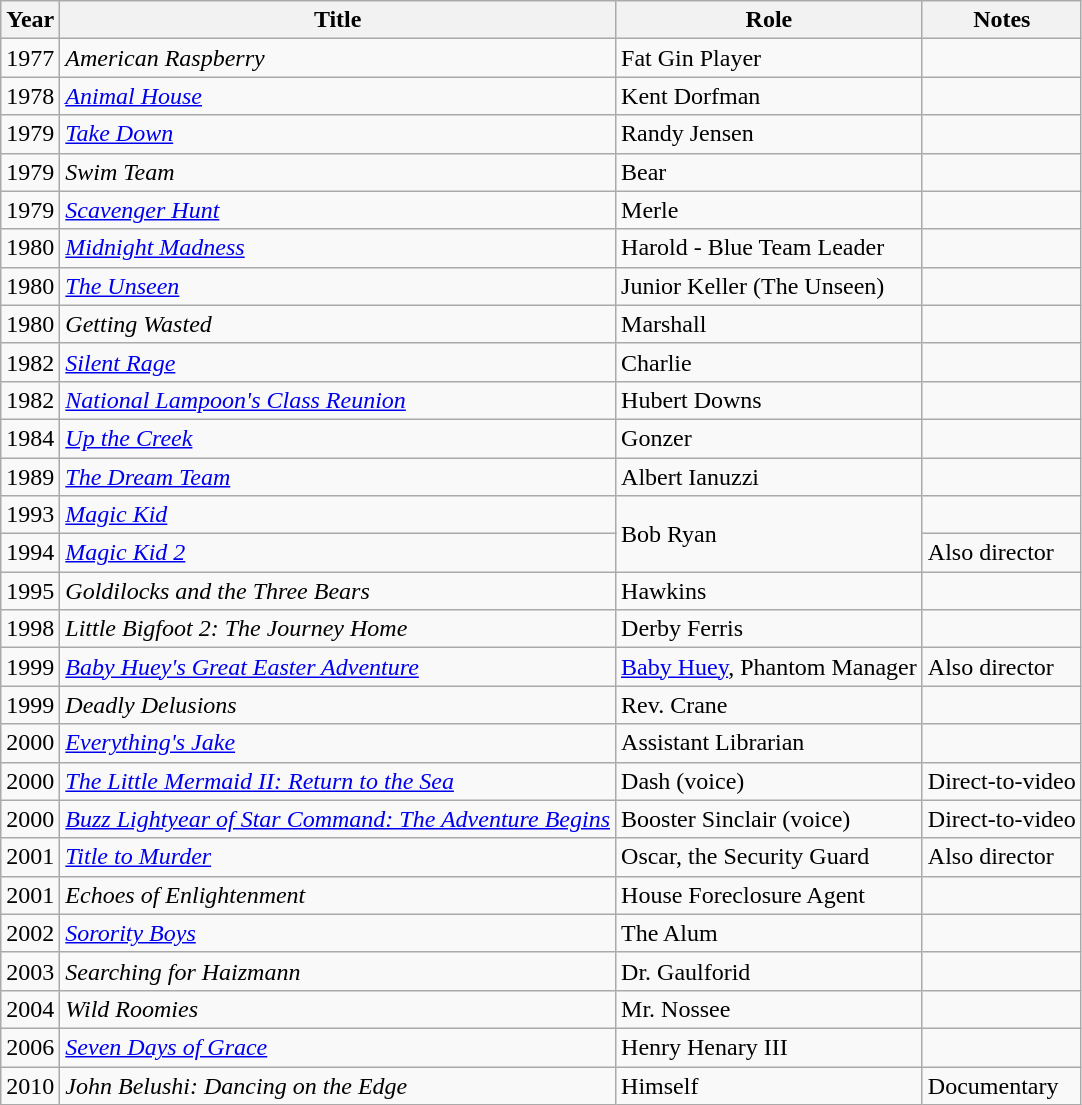<table class="wikitable sortable">
<tr>
<th>Year</th>
<th>Title</th>
<th>Role</th>
<th>Notes</th>
</tr>
<tr>
<td>1977</td>
<td><em>American Raspberry</em></td>
<td>Fat Gin Player</td>
<td></td>
</tr>
<tr>
<td>1978</td>
<td><em><a href='#'>Animal House</a></em></td>
<td>Kent Dorfman</td>
<td></td>
</tr>
<tr>
<td>1979</td>
<td><em><a href='#'>Take Down</a></em></td>
<td>Randy Jensen</td>
<td></td>
</tr>
<tr>
<td>1979</td>
<td><em>Swim Team</em></td>
<td>Bear</td>
<td></td>
</tr>
<tr>
<td>1979</td>
<td><em><a href='#'>Scavenger Hunt</a></em></td>
<td>Merle</td>
<td></td>
</tr>
<tr>
<td>1980</td>
<td><em><a href='#'>Midnight Madness</a></em></td>
<td>Harold - Blue Team Leader</td>
<td></td>
</tr>
<tr>
<td>1980</td>
<td data-sort-value="Unseen, The"><em><a href='#'>The Unseen</a></em></td>
<td>Junior Keller (The Unseen)</td>
<td></td>
</tr>
<tr>
<td>1980</td>
<td><em>Getting Wasted</em></td>
<td>Marshall</td>
<td></td>
</tr>
<tr>
<td>1982</td>
<td><em><a href='#'>Silent Rage</a></em></td>
<td>Charlie</td>
<td></td>
</tr>
<tr>
<td>1982</td>
<td><em><a href='#'>National Lampoon's Class Reunion</a></em></td>
<td>Hubert Downs</td>
<td></td>
</tr>
<tr>
<td>1984</td>
<td><em><a href='#'>Up the Creek</a></em></td>
<td>Gonzer</td>
<td></td>
</tr>
<tr>
<td>1989</td>
<td data-sort-value="Dream Team, The"><em><a href='#'>The Dream Team</a></em></td>
<td>Albert Ianuzzi</td>
<td></td>
</tr>
<tr>
<td>1993</td>
<td><em><a href='#'>Magic Kid</a></em></td>
<td rowspan="2">Bob Ryan</td>
<td></td>
</tr>
<tr>
<td>1994</td>
<td><em><a href='#'>Magic Kid 2</a></em></td>
<td>Also director</td>
</tr>
<tr>
<td>1995</td>
<td><em>Goldilocks and the Three Bears</em></td>
<td>Hawkins</td>
<td></td>
</tr>
<tr>
<td>1998</td>
<td><em>Little Bigfoot 2: The Journey Home</em></td>
<td>Derby Ferris</td>
<td></td>
</tr>
<tr>
<td>1999</td>
<td><em><a href='#'>Baby Huey's Great Easter Adventure</a></em></td>
<td><a href='#'>Baby Huey</a>, Phantom Manager</td>
<td>Also director</td>
</tr>
<tr>
<td>1999</td>
<td><em>Deadly Delusions</em></td>
<td>Rev. Crane</td>
<td></td>
</tr>
<tr>
<td>2000</td>
<td><em><a href='#'>Everything's Jake</a></em></td>
<td>Assistant Librarian</td>
<td></td>
</tr>
<tr>
<td>2000</td>
<td data-sort-value="Little Mermaid II: Return to the Sea, The"><em><a href='#'>The Little Mermaid II: Return to the Sea</a></em></td>
<td>Dash (voice)</td>
<td>Direct-to-video</td>
</tr>
<tr>
<td>2000</td>
<td><em><a href='#'>Buzz Lightyear of Star Command: The Adventure Begins</a></em></td>
<td>Booster Sinclair (voice)</td>
<td>Direct-to-video</td>
</tr>
<tr>
<td>2001</td>
<td><em><a href='#'>Title to Murder</a></em></td>
<td>Oscar, the Security Guard</td>
<td>Also director</td>
</tr>
<tr>
<td>2001</td>
<td><em>Echoes of Enlightenment</em></td>
<td>House Foreclosure Agent</td>
<td></td>
</tr>
<tr>
<td>2002</td>
<td><em><a href='#'>Sorority Boys</a></em></td>
<td>The Alum</td>
<td></td>
</tr>
<tr>
<td>2003</td>
<td><em>Searching for Haizmann</em></td>
<td>Dr. Gaulforid</td>
<td></td>
</tr>
<tr>
<td>2004</td>
<td><em>Wild Roomies</em></td>
<td>Mr. Nossee</td>
<td></td>
</tr>
<tr>
<td>2006</td>
<td><em><a href='#'>Seven Days of Grace</a></em></td>
<td>Henry Henary III</td>
<td></td>
</tr>
<tr>
<td>2010</td>
<td><em>John Belushi: Dancing on the Edge</em></td>
<td>Himself</td>
<td>Documentary</td>
</tr>
</table>
